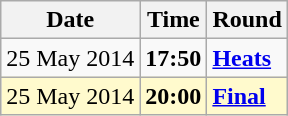<table class="wikitable">
<tr>
<th>Date</th>
<th>Time</th>
<th>Round</th>
</tr>
<tr>
<td>25 May 2014</td>
<td><strong>17:50</strong></td>
<td><strong><a href='#'>Heats</a></strong></td>
</tr>
<tr style=background:lemonchiffon>
<td>25 May 2014</td>
<td><strong>20:00</strong></td>
<td><strong><a href='#'>Final</a></strong></td>
</tr>
</table>
